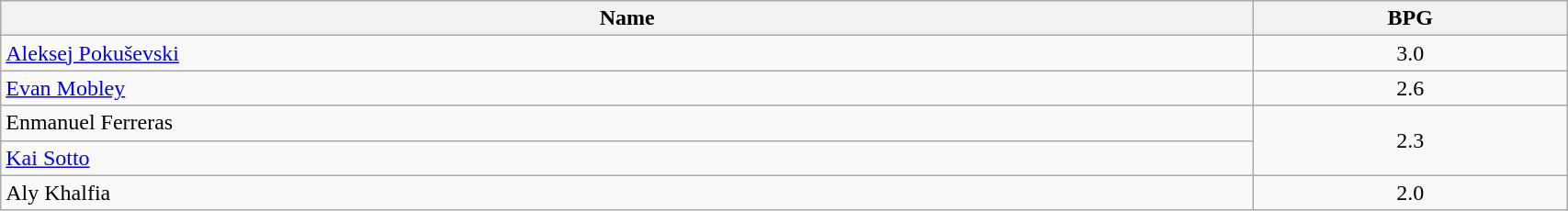<table class=wikitable width="90%">
<tr>
<th width="80%">Name</th>
<th width="20%">BPG</th>
</tr>
<tr>
<td> <a href='#'>Aleksej Pokuševski</a></td>
<td align=center>3.0</td>
</tr>
<tr>
<td> <a href='#'>Evan Mobley</a></td>
<td align=center>2.6</td>
</tr>
<tr>
<td> Enmanuel Ferreras</td>
<td align=center rowspan=2>2.3</td>
</tr>
<tr>
<td> <a href='#'>Kai Sotto</a></td>
</tr>
<tr>
<td> Aly Khalfia</td>
<td align=center>2.0</td>
</tr>
</table>
